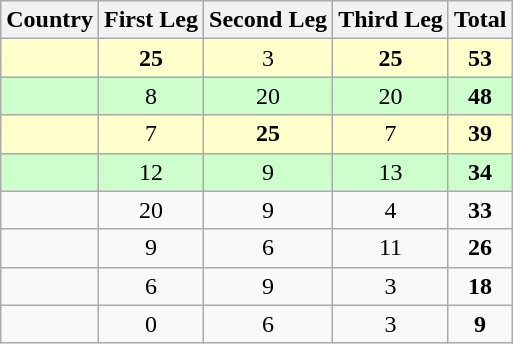<table class=wikitable style="text-align: center;">
<tr>
<th>Country</th>
<th>First Leg</th>
<th>Second Leg</th>
<th>Third Leg</th>
<th>Total</th>
</tr>
<tr bgcolor=#ffffcc>
<td style="text-align: left;"></td>
<td><strong>25</strong></td>
<td>3</td>
<td><strong>25</strong></td>
<td><strong>53</strong></td>
</tr>
<tr bgcolor=#ccffcc>
<td style="text-align: left;"></td>
<td>8</td>
<td>20</td>
<td>20</td>
<td><strong>48</strong></td>
</tr>
<tr bgcolor=#ffffcc>
<td style="text-align: left;"></td>
<td>7</td>
<td><strong>25</strong></td>
<td>7</td>
<td><strong>39</strong></td>
</tr>
<tr bgcolor=#ccffcc>
<td style="text-align: left;"></td>
<td>12</td>
<td>9</td>
<td>13</td>
<td><strong>34</strong></td>
</tr>
<tr>
<td style="text-align: left;"></td>
<td>20</td>
<td>9</td>
<td>4</td>
<td><strong>33</strong></td>
</tr>
<tr>
<td style="text-align: left;"></td>
<td>9</td>
<td>6</td>
<td>11</td>
<td><strong>26</strong></td>
</tr>
<tr>
<td style="text-align: left;"></td>
<td>6</td>
<td>9</td>
<td>3</td>
<td><strong>18</strong></td>
</tr>
<tr>
<td style="text-align: left;"></td>
<td>0</td>
<td>6</td>
<td>3</td>
<td><strong>9</strong></td>
</tr>
</table>
